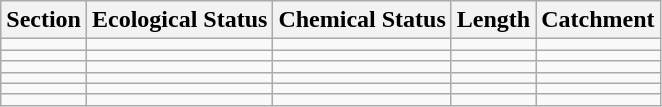<table class="wikitable">
<tr>
<th>Section</th>
<th>Ecological Status</th>
<th>Chemical Status</th>
<th>Length</th>
<th>Catchment</th>
</tr>
<tr>
<td></td>
<td></td>
<td></td>
<td></td>
<td></td>
</tr>
<tr>
<td></td>
<td></td>
<td></td>
<td></td>
<td></td>
</tr>
<tr>
<td></td>
<td></td>
<td></td>
<td></td>
<td></td>
</tr>
<tr>
<td></td>
<td></td>
<td></td>
<td></td>
<td></td>
</tr>
<tr>
<td></td>
<td></td>
<td></td>
<td></td>
<td></td>
</tr>
<tr>
<td></td>
<td></td>
<td></td>
<td></td>
<td></td>
</tr>
</table>
